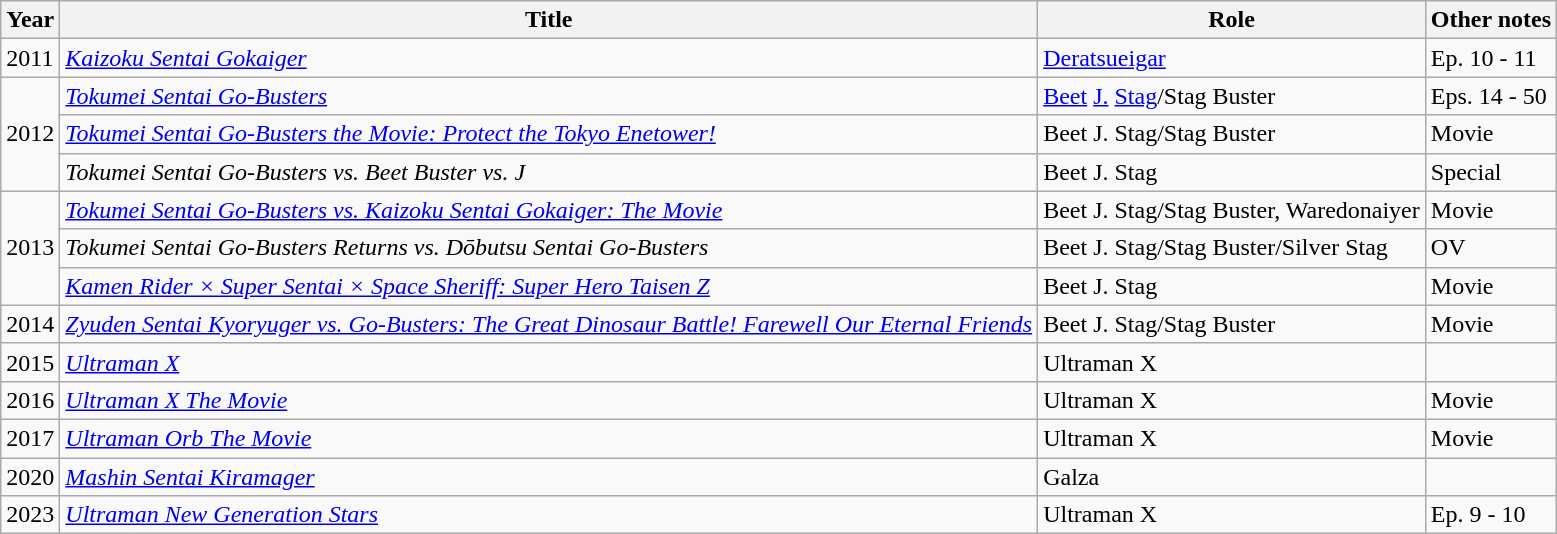<table class="wikitable">
<tr>
<th>Year</th>
<th>Title</th>
<th>Role</th>
<th>Other notes</th>
</tr>
<tr>
<td>2011</td>
<td><em><a href='#'>Kaizoku Sentai Gokaiger</a></em></td>
<td><a href='#'>Deratsueigar</a></td>
<td>Ep. 10 - 11</td>
</tr>
<tr>
<td rowspan="3">2012</td>
<td><em><a href='#'>Tokumei Sentai Go-Busters</a></em></td>
<td><a href='#'>Beet</a> <a href='#'>J.</a> <a href='#'>Stag</a>/Stag Buster</td>
<td>Eps. 14 - 50</td>
</tr>
<tr>
<td><em><a href='#'>Tokumei Sentai Go-Busters the Movie: Protect the Tokyo Enetower!</a></em></td>
<td>Beet J. Stag/Stag Buster</td>
<td>Movie</td>
</tr>
<tr>
<td><em>Tokumei Sentai Go-Busters vs. Beet Buster vs. J</em></td>
<td>Beet J. Stag</td>
<td>Special</td>
</tr>
<tr>
<td rowspan="3">2013</td>
<td><em><a href='#'>Tokumei Sentai Go-Busters vs. Kaizoku Sentai Gokaiger: The Movie</a></em></td>
<td>Beet J. Stag/Stag Buster, Waredonaiyer</td>
<td>Movie</td>
</tr>
<tr>
<td><em>Tokumei Sentai Go-Busters Returns vs. Dōbutsu Sentai Go-Busters</em></td>
<td>Beet J. Stag/Stag Buster/Silver Stag</td>
<td>OV</td>
</tr>
<tr>
<td><em><a href='#'>Kamen Rider × Super Sentai × Space Sheriff: Super Hero Taisen Z</a></em></td>
<td>Beet J. Stag</td>
<td>Movie</td>
</tr>
<tr>
<td>2014</td>
<td><em><a href='#'>Zyuden Sentai Kyoryuger vs. Go-Busters: The Great Dinosaur Battle! Farewell Our Eternal Friends</a></em></td>
<td>Beet J. Stag/Stag Buster</td>
<td>Movie</td>
</tr>
<tr>
<td>2015</td>
<td><em><a href='#'>Ultraman X</a></em></td>
<td>Ultraman X</td>
<td></td>
</tr>
<tr>
<td>2016</td>
<td><em><a href='#'>Ultraman X The Movie</a></em></td>
<td>Ultraman X</td>
<td>Movie</td>
</tr>
<tr>
<td>2017</td>
<td><em><a href='#'>Ultraman Orb The Movie</a></em></td>
<td>Ultraman X</td>
<td>Movie</td>
</tr>
<tr>
<td>2020</td>
<td><em><a href='#'>Mashin Sentai Kiramager</a> </em></td>
<td>Galza</td>
<td></td>
</tr>
<tr>
<td>2023</td>
<td><em><a href='#'>Ultraman New Generation Stars</a></em></td>
<td>Ultraman X</td>
<td>Ep. 9 - 10</td>
</tr>
</table>
